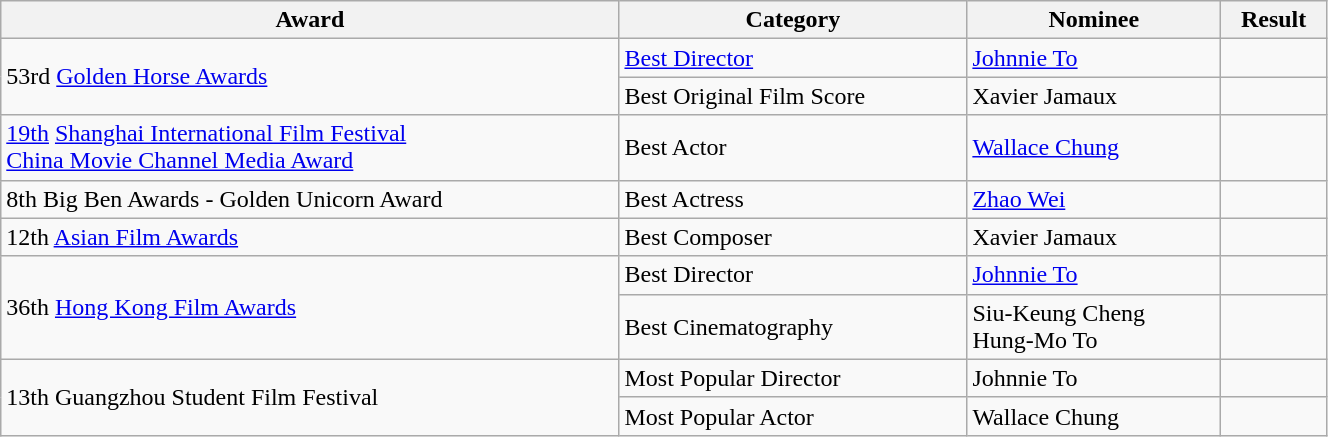<table class="wikitable" width="70%">
<tr>
<th>Award</th>
<th>Category</th>
<th>Nominee</th>
<th>Result</th>
</tr>
<tr>
<td rowspan=2>53rd <a href='#'>Golden Horse Awards</a></td>
<td><a href='#'>Best Director</a></td>
<td><a href='#'>Johnnie To</a></td>
<td></td>
</tr>
<tr>
<td>Best Original Film Score</td>
<td>Xavier Jamaux</td>
<td></td>
</tr>
<tr>
<td><a href='#'>19th</a> <a href='#'>Shanghai International Film Festival</a> <br><a href='#'>China Movie Channel Media Award</a></td>
<td>Best Actor</td>
<td><a href='#'>Wallace Chung</a></td>
<td></td>
</tr>
<tr>
<td>8th Big Ben Awards - Golden Unicorn Award</td>
<td>Best Actress</td>
<td><a href='#'>Zhao Wei</a></td>
<td></td>
</tr>
<tr>
<td>12th <a href='#'>Asian Film Awards</a></td>
<td>Best Composer</td>
<td>Xavier Jamaux</td>
<td></td>
</tr>
<tr>
<td rowspan=2>36th <a href='#'>Hong Kong Film Awards</a></td>
<td>Best Director</td>
<td><a href='#'>Johnnie To</a></td>
<td></td>
</tr>
<tr>
<td>Best Cinematography</td>
<td>Siu-Keung Cheng<br>Hung-Mo To</td>
<td></td>
</tr>
<tr>
<td rowspan=2>13th Guangzhou Student Film Festival</td>
<td>Most Popular Director</td>
<td>Johnnie To</td>
<td></td>
</tr>
<tr>
<td>Most Popular Actor</td>
<td>Wallace Chung</td>
<td></td>
</tr>
</table>
